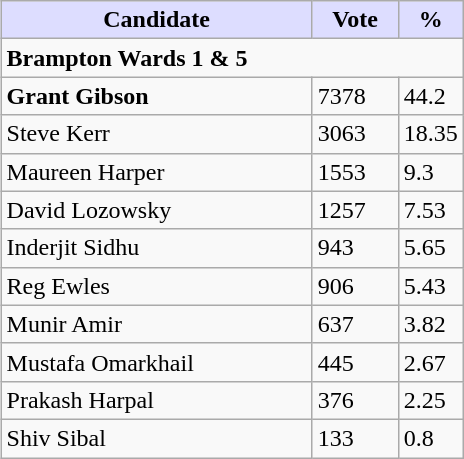<table class="wikitable" style="float:right">
<tr>
<th style="background:#ddf; width:200px;">Candidate</th>
<th style="background:#ddf; width:50px;">Vote</th>
<th style="background:#ddf; width:30px;">%</th>
</tr>
<tr>
<td colspan="4"><strong>Brampton Wards 1 & 5</strong></td>
</tr>
<tr>
<td><strong>Grant Gibson</strong></td>
<td>7378</td>
<td>44.2</td>
</tr>
<tr>
<td>Steve Kerr</td>
<td>3063</td>
<td>18.35</td>
</tr>
<tr>
<td>Maureen Harper</td>
<td>1553</td>
<td>9.3</td>
</tr>
<tr>
<td>David Lozowsky</td>
<td>1257</td>
<td>7.53</td>
</tr>
<tr>
<td>Inderjit Sidhu</td>
<td>943</td>
<td>5.65</td>
</tr>
<tr>
<td>Reg Ewles</td>
<td>906</td>
<td>5.43</td>
</tr>
<tr>
<td>Munir Amir</td>
<td>637</td>
<td>3.82</td>
</tr>
<tr>
<td>Mustafa Omarkhail</td>
<td>445</td>
<td>2.67</td>
</tr>
<tr>
<td>Prakash Harpal</td>
<td>376</td>
<td>2.25</td>
</tr>
<tr>
<td>Shiv Sibal</td>
<td>133</td>
<td>0.8</td>
</tr>
</table>
